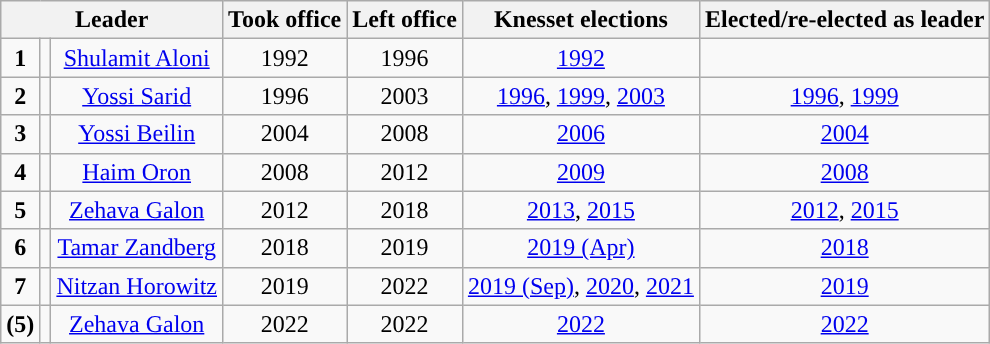<table class="wikitable" style="text-align: center;">
<tr>
<th colspan="3">Leader</th>
<th>Took office</th>
<th>Left office</th>
<th>Knesset elections</th>
<th>Elected/re-elected as leader</th>
</tr>
<tr>
<td style="background: "><strong>1</strong></td>
<td></td>
<td><a href='#'>Shulamit Aloni</a></td>
<td>1992</td>
<td>1996</td>
<td><a href='#'>1992</a></td>
</tr>
<tr>
<td style="background: "><strong>2</strong></td>
<td></td>
<td><a href='#'>Yossi Sarid</a></td>
<td>1996</td>
<td>2003</td>
<td><a href='#'>1996</a>, <a href='#'>1999</a>, <a href='#'>2003</a></td>
<td><a href='#'>1996</a>, <a href='#'>1999</a></td>
</tr>
<tr>
<td style="background: "><strong>3</strong></td>
<td></td>
<td><a href='#'>Yossi Beilin</a></td>
<td>2004</td>
<td>2008</td>
<td><a href='#'>2006</a></td>
<td><a href='#'>2004</a></td>
</tr>
<tr>
<td style="background: "><strong>4</strong></td>
<td></td>
<td><a href='#'>Haim Oron</a></td>
<td>2008</td>
<td>2012</td>
<td><a href='#'>2009</a></td>
<td><a href='#'>2008</a></td>
</tr>
<tr>
<td style="background: "><strong>5</strong></td>
<td></td>
<td><a href='#'>Zehava Galon</a></td>
<td>2012</td>
<td>2018</td>
<td><a href='#'>2013</a>, <a href='#'>2015</a></td>
<td><a href='#'>2012</a>, <a href='#'>2015</a></td>
</tr>
<tr>
<td style="background: "><strong>6</strong></td>
<td></td>
<td><a href='#'>Tamar Zandberg</a></td>
<td>2018</td>
<td>2019</td>
<td><a href='#'>2019 (Apr)</a></td>
<td><a href='#'>2018</a></td>
</tr>
<tr>
<td style="background: "><strong>7</strong></td>
<td></td>
<td><a href='#'>Nitzan Horowitz</a></td>
<td>2019</td>
<td>2022</td>
<td><a href='#'>2019 (Sep)</a>, <a href='#'>2020</a>, <a href='#'>2021</a></td>
<td><a href='#'>2019</a></td>
</tr>
<tr>
<td style="background: "><strong>(5)</strong></td>
<td></td>
<td><a href='#'>Zehava Galon</a></td>
<td>2022</td>
<td>2022</td>
<td><a href='#'>2022</a></td>
<td><a href='#'>2022</a></td>
</tr>
</table>
